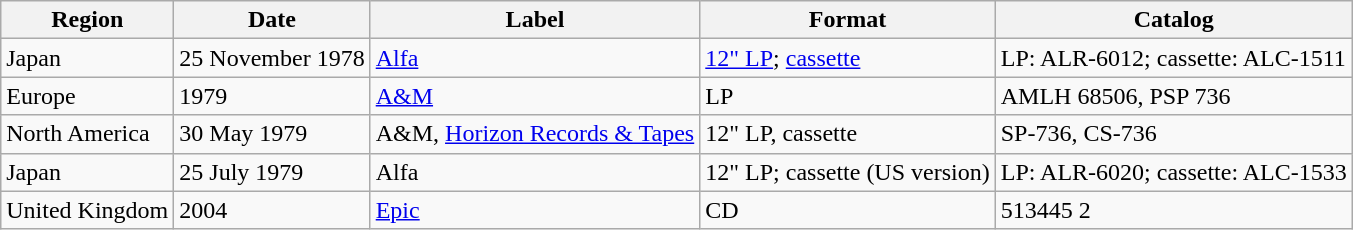<table class="wikitable">
<tr>
<th>Region</th>
<th>Date</th>
<th>Label</th>
<th>Format</th>
<th>Catalog</th>
</tr>
<tr>
<td>Japan</td>
<td>25 November 1978</td>
<td><a href='#'>Alfa</a></td>
<td><a href='#'>12" LP</a>; <a href='#'>cassette</a></td>
<td>LP: ALR-6012; cassette: ALC-1511</td>
</tr>
<tr>
<td>Europe</td>
<td>1979</td>
<td><a href='#'>A&M</a></td>
<td>LP</td>
<td>AMLH 68506, PSP 736</td>
</tr>
<tr>
<td>North America</td>
<td>30 May 1979</td>
<td>A&M, <a href='#'>Horizon Records & Tapes</a></td>
<td>12" LP, cassette</td>
<td>SP-736, CS-736</td>
</tr>
<tr>
<td>Japan</td>
<td>25 July 1979</td>
<td>Alfa</td>
<td>12" LP; cassette (US version)</td>
<td>LP: ALR-6020; cassette: ALC-1533</td>
</tr>
<tr>
<td>United Kingdom</td>
<td>2004</td>
<td><a href='#'>Epic</a></td>
<td>CD</td>
<td>513445 2</td>
</tr>
</table>
